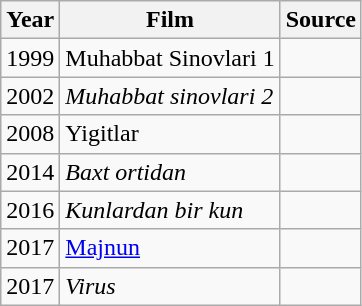<table class="wikitable sortable">
<tr>
<th>Year</th>
<th>Film</th>
<th class = "unsortable">Source</th>
</tr>
<tr>
<td rowspan=1>1999</td>
<td>Muhabbat Sinovlari 1</td>
<td></td>
</tr>
<tr>
<td>2002</td>
<td><em>Muhabbat sinovlari 2</em></td>
<td></td>
</tr>
<tr>
<td>2008</td>
<td>Yigitlar</td>
<td></td>
</tr>
<tr>
<td>2014</td>
<td><em>Baxt ortidan</em></td>
<td></td>
</tr>
<tr>
<td>2016</td>
<td><em>Kunlardan bir kun</em></td>
<td></td>
</tr>
<tr>
<td>2017</td>
<td><a href='#'>Majnun</a></td>
<td></td>
</tr>
<tr>
<td>2017</td>
<td><em>Virus</em></td>
<td></td>
</tr>
</table>
